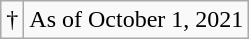<table class="wikitable">
<tr>
<td>†</td>
<td>As of October 1, 2021</td>
</tr>
</table>
